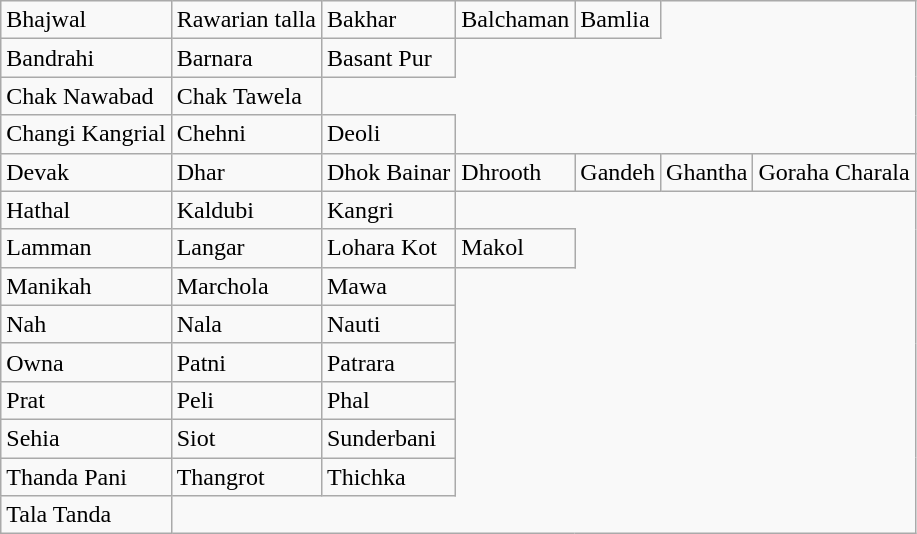<table class="wikitable">
<tr>
<td>Bhajwal</td>
<td>Rawarian talla</td>
<td>Bakhar</td>
<td>Balchaman</td>
<td>Bamlia</td>
</tr>
<tr>
<td>Bandrahi</td>
<td>Barnara</td>
<td>Basant Pur</td>
</tr>
<tr>
<td>Chak Nawabad</td>
<td>Chak Tawela</td>
</tr>
<tr>
<td>Changi Kangrial</td>
<td>Chehni</td>
<td>Deoli</td>
</tr>
<tr>
<td>Devak</td>
<td>Dhar</td>
<td>Dhok Bainar</td>
<td>Dhrooth</td>
<td>Gandeh</td>
<td>Ghantha</td>
<td>Goraha Charala</td>
</tr>
<tr>
<td>Hathal</td>
<td>Kaldubi</td>
<td>Kangri</td>
</tr>
<tr>
<td>Lamman</td>
<td>Langar</td>
<td>Lohara Kot</td>
<td>Makol</td>
</tr>
<tr>
<td>Manikah</td>
<td>Marchola</td>
<td>Mawa</td>
</tr>
<tr>
<td>Nah</td>
<td>Nala</td>
<td>Nauti</td>
</tr>
<tr>
<td>Owna</td>
<td>Patni</td>
<td>Patrara</td>
</tr>
<tr>
<td>Prat</td>
<td>Peli</td>
<td>Phal</td>
</tr>
<tr>
<td>Sehia</td>
<td>Siot</td>
<td>Sunderbani</td>
</tr>
<tr>
<td>Thanda Pani</td>
<td>Thangrot</td>
<td>Thichka</td>
</tr>
<tr>
<td>Tala Tanda</td>
</tr>
</table>
